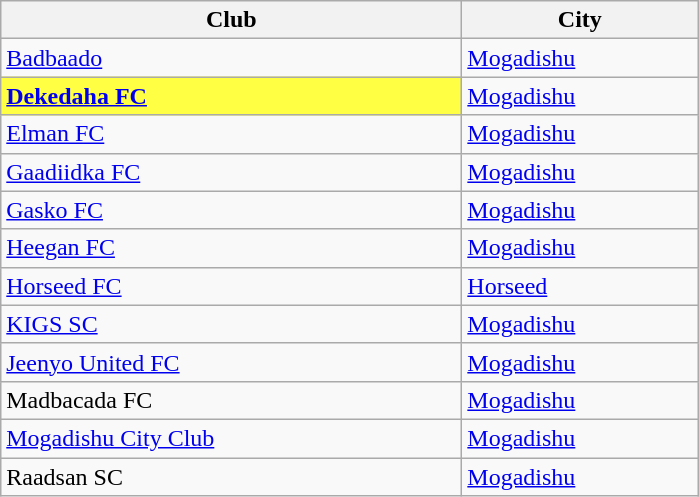<table class="wikitable sortable">
<tr>
<th width="300px">Club</th>
<th width="150px">City</th>
</tr>
<tr>
<td><a href='#'>Badbaado</a></td>
<td><a href='#'>Mogadishu</a></td>
</tr>
<tr>
<td bgcolor=#ffff44><strong><a href='#'>Dekedaha FC</a></strong></td>
<td><a href='#'>Mogadishu</a></td>
</tr>
<tr>
<td><a href='#'>Elman FC</a></td>
<td><a href='#'>Mogadishu</a></td>
</tr>
<tr>
<td><a href='#'>Gaadiidka FC</a></td>
<td><a href='#'>Mogadishu</a></td>
</tr>
<tr>
<td><a href='#'>Gasko FC</a></td>
<td><a href='#'>Mogadishu</a></td>
</tr>
<tr>
<td><a href='#'>Heegan FC</a></td>
<td><a href='#'>Mogadishu</a></td>
</tr>
<tr>
<td><a href='#'>Horseed FC</a></td>
<td><a href='#'>Horseed</a></td>
</tr>
<tr>
<td><a href='#'>KIGS SC</a></td>
<td><a href='#'>Mogadishu</a></td>
</tr>
<tr>
<td><a href='#'>Jeenyo United FC</a></td>
<td><a href='#'>Mogadishu</a></td>
</tr>
<tr>
<td>Madbacada FC</td>
<td><a href='#'>Mogadishu</a></td>
</tr>
<tr>
<td><a href='#'>Mogadishu City Club</a></td>
<td><a href='#'>Mogadishu</a></td>
</tr>
<tr>
<td>Raadsan SC</td>
<td><a href='#'>Mogadishu</a></td>
</tr>
</table>
